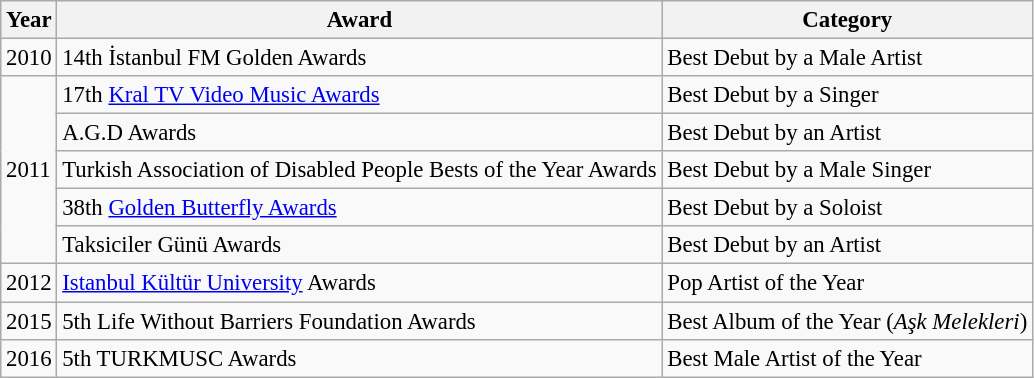<table class="wikitable" style="font-size: 95%;">
<tr>
<th>Year</th>
<th>Award</th>
<th>Category</th>
</tr>
<tr>
<td>2010</td>
<td>14th İstanbul FM Golden Awards</td>
<td>Best Debut by a Male Artist</td>
</tr>
<tr>
<td rowspan=5>2011</td>
<td>17th <a href='#'>Kral TV Video Music Awards</a></td>
<td>Best Debut by a Singer</td>
</tr>
<tr>
<td>A.G.D Awards</td>
<td>Best Debut by an Artist</td>
</tr>
<tr>
<td>Turkish Association of Disabled People Bests of the Year Awards</td>
<td>Best Debut by a Male Singer</td>
</tr>
<tr>
<td>38th <a href='#'>Golden Butterfly Awards</a></td>
<td>Best Debut by a Soloist</td>
</tr>
<tr>
<td>Taksiciler Günü Awards</td>
<td>Best Debut by an Artist</td>
</tr>
<tr>
<td>2012</td>
<td><a href='#'>Istanbul Kültür University</a> Awards</td>
<td>Pop Artist of the Year</td>
</tr>
<tr>
<td>2015</td>
<td>5th Life Without Barriers Foundation Awards</td>
<td>Best Album of the Year (<em>Aşk Melekleri</em>)</td>
</tr>
<tr>
<td>2016</td>
<td>5th TURKMUSC Awards</td>
<td>Best Male Artist of the Year</td>
</tr>
</table>
